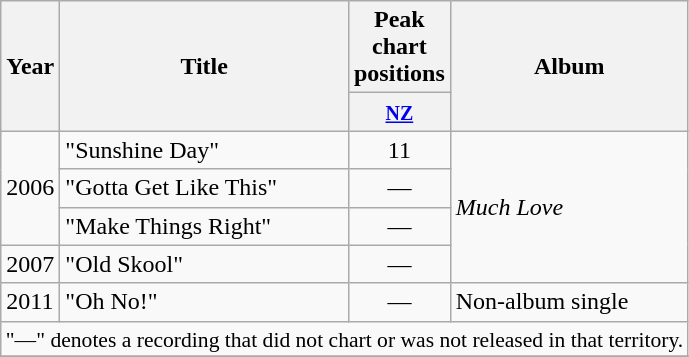<table class="wikitable plainrowheaders">
<tr>
<th rowspan="2"  width="1em">Year</th>
<th rowspan="2">Title</th>
<th width="3em">Peak chart positions</th>
<th rowspan="2">Album</th>
</tr>
<tr>
<th><small><a href='#'>NZ</a></small></th>
</tr>
<tr>
<td rowspan="3">2006</td>
<td>"Sunshine Day"</td>
<td align="center">11</td>
<td rowspan="4"><em>Much Love</em></td>
</tr>
<tr>
<td>"Gotta Get Like This"</td>
<td align="center">—</td>
</tr>
<tr>
<td>"Make Things Right"</td>
<td align="center">—</td>
</tr>
<tr>
<td>2007</td>
<td>"Old Skool"</td>
<td align="center">—</td>
</tr>
<tr>
<td>2011</td>
<td>"Oh No!"</td>
<td align="center">—</td>
<td>Non-album single</td>
</tr>
<tr>
<td colspan="4" style="font-size:90%" align="center">"—" denotes a recording that did not chart or was not released in that territory.</td>
</tr>
<tr>
</tr>
</table>
